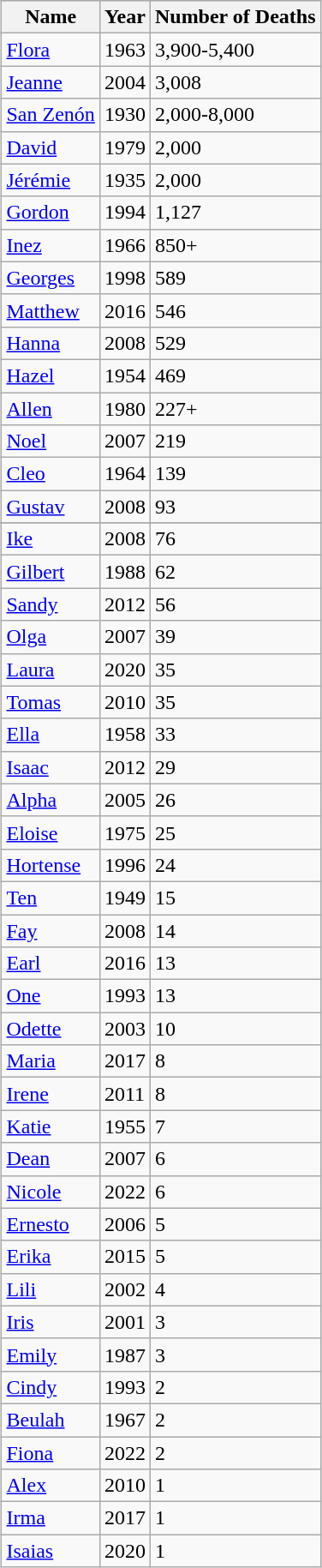<table class="wikitable" align="center" style="margin-left: auto; margin-right: auto; border: none;">
<tr bgcolor="#CCCCCC">
<th>Name</th>
<th>Year</th>
<th>Number of Deaths</th>
</tr>
<tr>
<td><a href='#'>Flora</a></td>
<td>1963</td>
<td>3,900-5,400</td>
</tr>
<tr>
<td><a href='#'>Jeanne</a></td>
<td>2004</td>
<td>3,008</td>
</tr>
<tr>
<td><a href='#'>San Zenón</a></td>
<td>1930</td>
<td>2,000-8,000</td>
</tr>
<tr>
<td><a href='#'>David</a></td>
<td>1979</td>
<td>2,000</td>
</tr>
<tr>
<td><a href='#'>Jérémie</a></td>
<td>1935</td>
<td>2,000</td>
</tr>
<tr>
<td><a href='#'>Gordon</a></td>
<td>1994</td>
<td>1,127</td>
</tr>
<tr>
<td><a href='#'>Inez</a></td>
<td>1966</td>
<td>850+</td>
</tr>
<tr>
<td><a href='#'>Georges</a></td>
<td>1998</td>
<td>589</td>
</tr>
<tr>
<td><a href='#'>Matthew</a></td>
<td>2016</td>
<td>546</td>
</tr>
<tr>
<td><a href='#'>Hanna</a></td>
<td>2008</td>
<td>529</td>
</tr>
<tr>
<td><a href='#'>Hazel</a></td>
<td>1954</td>
<td>469</td>
</tr>
<tr>
<td><a href='#'>Allen</a></td>
<td>1980</td>
<td>227+</td>
</tr>
<tr>
<td><a href='#'>Noel</a></td>
<td>2007</td>
<td>219</td>
</tr>
<tr>
<td><a href='#'>Cleo</a></td>
<td>1964</td>
<td>139</td>
</tr>
<tr>
<td><a href='#'>Gustav</a></td>
<td>2008</td>
<td>93</td>
</tr>
<tr>
</tr>
<tr>
<td><a href='#'>Ike</a></td>
<td>2008</td>
<td>76</td>
</tr>
<tr>
<td><a href='#'>Gilbert</a></td>
<td>1988</td>
<td>62</td>
</tr>
<tr>
<td><a href='#'>Sandy</a></td>
<td>2012</td>
<td>56</td>
</tr>
<tr>
<td><a href='#'>Olga</a></td>
<td>2007</td>
<td>39</td>
</tr>
<tr>
<td><a href='#'>Laura</a></td>
<td>2020</td>
<td>35</td>
</tr>
<tr>
<td><a href='#'>Tomas</a></td>
<td>2010</td>
<td>35</td>
</tr>
<tr>
<td><a href='#'>Ella</a></td>
<td>1958</td>
<td>33</td>
</tr>
<tr>
<td><a href='#'>Isaac</a></td>
<td>2012</td>
<td>29</td>
</tr>
<tr>
<td><a href='#'>Alpha</a></td>
<td>2005</td>
<td>26</td>
</tr>
<tr>
<td><a href='#'>Eloise</a></td>
<td>1975</td>
<td>25</td>
</tr>
<tr>
<td><a href='#'>Hortense</a></td>
<td>1996</td>
<td>24</td>
</tr>
<tr>
<td><a href='#'>Ten</a></td>
<td>1949</td>
<td>15</td>
</tr>
<tr>
<td><a href='#'>Fay</a></td>
<td>2008</td>
<td>14</td>
</tr>
<tr>
<td><a href='#'>Earl</a></td>
<td>2016</td>
<td>13</td>
</tr>
<tr>
<td><a href='#'>One</a></td>
<td>1993</td>
<td>13</td>
</tr>
<tr>
<td><a href='#'>Odette</a></td>
<td>2003</td>
<td>10</td>
</tr>
<tr>
<td><a href='#'>Maria</a></td>
<td>2017</td>
<td>8</td>
</tr>
<tr>
<td><a href='#'>Irene</a></td>
<td>2011</td>
<td>8</td>
</tr>
<tr>
<td><a href='#'>Katie</a></td>
<td>1955</td>
<td>7</td>
</tr>
<tr>
<td><a href='#'>Dean</a></td>
<td>2007</td>
<td>6</td>
</tr>
<tr>
<td><a href='#'>Nicole</a></td>
<td>2022</td>
<td>6</td>
</tr>
<tr>
<td><a href='#'>Ernesto</a></td>
<td>2006</td>
<td>5</td>
</tr>
<tr>
<td><a href='#'>Erika</a></td>
<td>2015</td>
<td>5</td>
</tr>
<tr>
<td><a href='#'>Lili</a></td>
<td>2002</td>
<td>4</td>
</tr>
<tr>
<td><a href='#'>Iris</a></td>
<td>2001</td>
<td>3</td>
</tr>
<tr>
<td><a href='#'>Emily</a></td>
<td>1987</td>
<td>3</td>
</tr>
<tr>
<td><a href='#'>Cindy</a></td>
<td>1993</td>
<td>2</td>
</tr>
<tr>
<td><a href='#'>Beulah</a></td>
<td>1967</td>
<td>2</td>
</tr>
<tr>
<td><a href='#'>Fiona</a></td>
<td>2022</td>
<td>2</td>
</tr>
<tr>
<td><a href='#'>Alex</a></td>
<td>2010</td>
<td>1</td>
</tr>
<tr>
<td><a href='#'>Irma</a></td>
<td>2017</td>
<td>1</td>
</tr>
<tr>
<td><a href='#'>Isaias</a></td>
<td>2020</td>
<td>1</td>
</tr>
</table>
